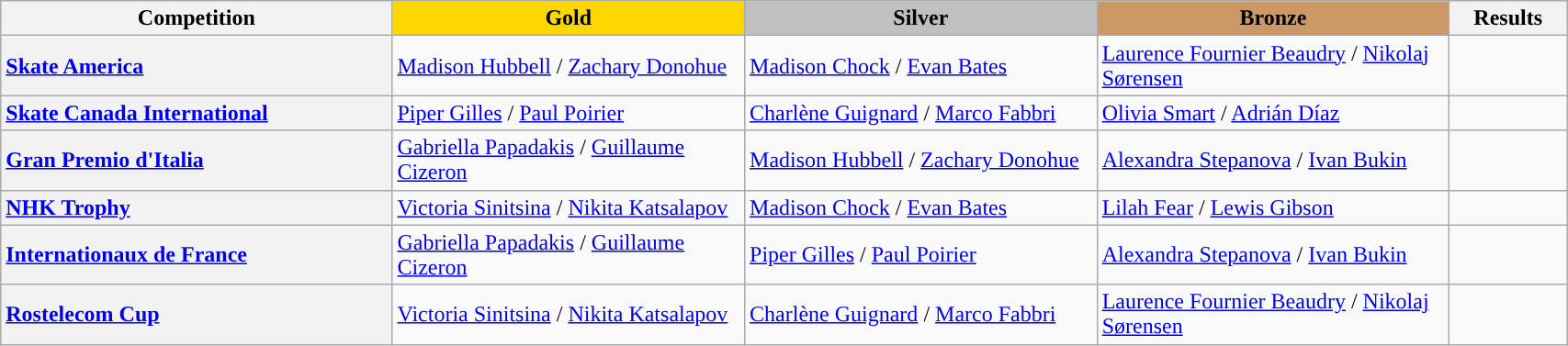<table class="wikitable unsortable" style="text-align:left; width:90%">
<tr>
<th scope="col" style="text-align:center; width:25%;">Competition</th>
<td scope="col" style="text-align:center; width:22.5%; background:gold"><strong>Gold</strong></td>
<td scope="col" style="text-align:center; width:22.5%; background:silver"><strong>Silver</strong></td>
<td scope="col" style="text-align:center; width:22.5%; background:#c96"><strong>Bronze</strong></td>
<th scope="col" style="text-align:center; width:7.5%;">Results</th>
</tr>
<tr>
<th scope="row" style="text-align:left"> <a href='#'>Skate America</a></th>
<td> <a href='#'>Madison Hubbell</a> / <a href='#'>Zachary Donohue</a></td>
<td> <a href='#'>Madison Chock</a> / <a href='#'>Evan Bates</a></td>
<td> <a href='#'>Laurence Fournier Beaudry</a> / <a href='#'>Nikolaj Sørensen</a></td>
<td></td>
</tr>
<tr>
<th scope="row" style="text-align:left"> <a href='#'>Skate Canada International</a></th>
<td> <a href='#'>Piper Gilles</a> / <a href='#'>Paul Poirier</a></td>
<td> <a href='#'>Charlène Guignard</a> / <a href='#'>Marco Fabbri</a></td>
<td> <a href='#'>Olivia Smart</a> / <a href='#'>Adrián Díaz</a></td>
<td></td>
</tr>
<tr>
<th scope="row" style="text-align:left"> <a href='#'>Gran Premio d'Italia</a></th>
<td> <a href='#'>Gabriella Papadakis</a> / <a href='#'>Guillaume Cizeron</a></td>
<td> <a href='#'>Madison Hubbell</a> / <a href='#'>Zachary Donohue</a></td>
<td> <a href='#'>Alexandra Stepanova</a> / <a href='#'>Ivan Bukin</a></td>
<td></td>
</tr>
<tr>
<th scope="row" style="text-align:left"> <a href='#'>NHK Trophy</a></th>
<td> <a href='#'>Victoria Sinitsina</a> / <a href='#'>Nikita Katsalapov</a></td>
<td> <a href='#'>Madison Chock</a> / <a href='#'>Evan Bates</a></td>
<td> <a href='#'>Lilah Fear</a> / <a href='#'>Lewis Gibson</a></td>
<td></td>
</tr>
<tr>
<th scope="row" style="text-align:left"> <a href='#'>Internationaux de France</a></th>
<td> <a href='#'>Gabriella Papadakis</a> / <a href='#'>Guillaume Cizeron</a></td>
<td> <a href='#'>Piper Gilles</a> / <a href='#'>Paul Poirier</a></td>
<td> <a href='#'>Alexandra Stepanova</a> / <a href='#'>Ivan Bukin</a></td>
<td></td>
</tr>
<tr>
<th scope="row" style="text-align:left"> <a href='#'>Rostelecom Cup</a></th>
<td> <a href='#'>Victoria Sinitsina</a> / <a href='#'>Nikita Katsalapov</a></td>
<td> <a href='#'>Charlène Guignard</a> / <a href='#'>Marco Fabbri</a></td>
<td> <a href='#'>Laurence Fournier Beaudry</a> / <a href='#'>Nikolaj Sørensen</a></td>
<td></td>
</tr>
</table>
